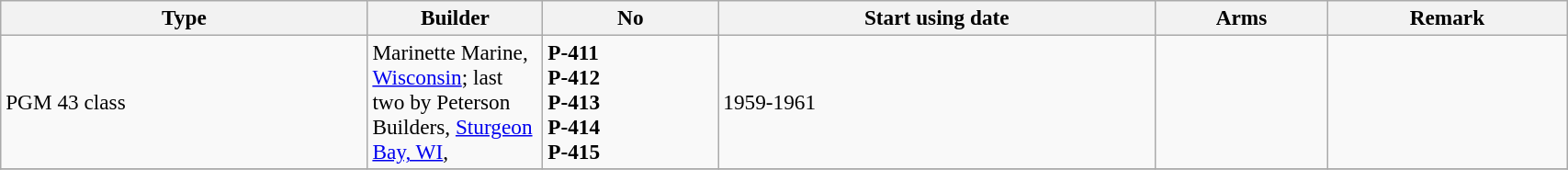<table class="wikitable" style="font-size:97%; width:90%">
<tr>
<th>Type</th>
<th width=120px>Builder</th>
<th>No</th>
<th>Start using date</th>
<th>Arms</th>
<th>Remark</th>
</tr>
<tr>
<td>PGM 43 class </td>
<td>Marinette Marine, <a href='#'>Wisconsin</a>; last two by Peterson Builders, <a href='#'>Sturgeon Bay, WI</a>, </td>
<td><strong>P-411<br>P-412<br>P-413<br>P-414<br>P-415</strong></td>
<td>1959-1961</td>
<td></td>
<td></td>
</tr>
<tr>
</tr>
</table>
